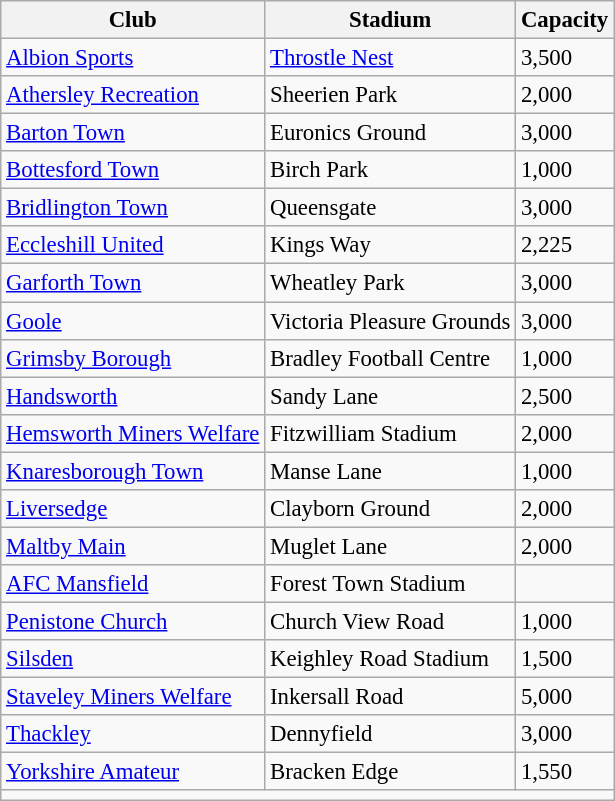<table class="wikitable sortable" style="font-size:95%">
<tr>
<th>Club</th>
<th>Stadium</th>
<th>Capacity</th>
</tr>
<tr>
<td><a href='#'>Albion Sports</a></td>
<td><a href='#'>Throstle Nest</a></td>
<td>3,500</td>
</tr>
<tr>
<td><a href='#'>Athersley Recreation</a></td>
<td>Sheerien Park</td>
<td>2,000</td>
</tr>
<tr>
<td><a href='#'>Barton Town</a></td>
<td>Euronics Ground</td>
<td>3,000</td>
</tr>
<tr>
<td><a href='#'>Bottesford Town</a></td>
<td>Birch Park</td>
<td>1,000</td>
</tr>
<tr>
<td><a href='#'>Bridlington Town</a></td>
<td>Queensgate</td>
<td>3,000</td>
</tr>
<tr>
<td><a href='#'>Eccleshill United</a></td>
<td>Kings Way</td>
<td>2,225</td>
</tr>
<tr>
<td><a href='#'>Garforth Town</a></td>
<td>Wheatley Park</td>
<td>3,000</td>
</tr>
<tr>
<td><a href='#'>Goole</a></td>
<td>Victoria Pleasure Grounds</td>
<td>3,000</td>
</tr>
<tr>
<td><a href='#'>Grimsby Borough</a></td>
<td>Bradley Football Centre</td>
<td>1,000</td>
</tr>
<tr>
<td><a href='#'>Handsworth</a></td>
<td>Sandy Lane</td>
<td>2,500</td>
</tr>
<tr>
<td><a href='#'>Hemsworth Miners Welfare</a></td>
<td>Fitzwilliam Stadium</td>
<td>2,000</td>
</tr>
<tr>
<td><a href='#'>Knaresborough Town</a></td>
<td>Manse Lane</td>
<td>1,000</td>
</tr>
<tr>
<td><a href='#'>Liversedge</a></td>
<td>Clayborn Ground</td>
<td>2,000</td>
</tr>
<tr>
<td><a href='#'>Maltby Main</a></td>
<td>Muglet Lane</td>
<td>2,000</td>
</tr>
<tr>
<td><a href='#'>AFC Mansfield</a></td>
<td>Forest Town Stadium</td>
<td></td>
</tr>
<tr>
<td><a href='#'>Penistone Church</a></td>
<td>Church View Road</td>
<td>1,000</td>
</tr>
<tr>
<td><a href='#'>Silsden</a></td>
<td>Keighley Road Stadium</td>
<td>1,500</td>
</tr>
<tr>
<td><a href='#'>Staveley Miners Welfare</a></td>
<td>Inkersall Road</td>
<td>5,000</td>
</tr>
<tr>
<td><a href='#'>Thackley</a></td>
<td>Dennyfield</td>
<td>3,000</td>
</tr>
<tr>
<td><a href='#'>Yorkshire Amateur</a></td>
<td>Bracken Edge</td>
<td>1,550</td>
</tr>
<tr>
<td colspan=3></td>
</tr>
</table>
